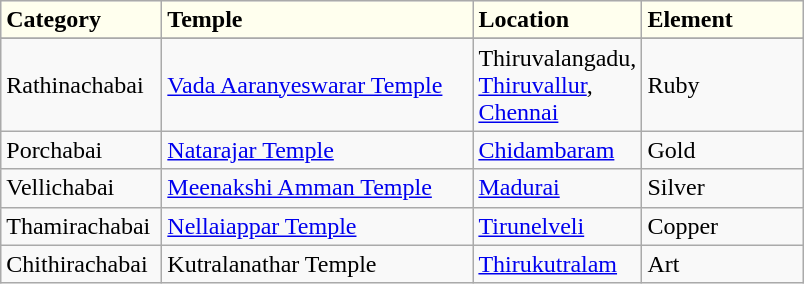<table class="wikitable sortable">
<tr style="background:#ffe;">
<td width="100pt"><strong>Category</strong></td>
<td width="200pt"><strong>Temple</strong></td>
<td width="100pt"><strong>Location</strong></td>
<td width="100pt"><strong>Element</strong></td>
</tr>
<tr align ="center">
</tr>
<tr style="background:#ffe;">
</tr>
<tr>
<td>Rathinachabai</td>
<td><a href='#'>Vada Aaranyeswarar Temple</a></td>
<td>Thiruvalangadu, <a href='#'>Thiruvallur</a>, <a href='#'>Chennai</a></td>
<td>Ruby</td>
</tr>
<tr>
<td>Porchabai</td>
<td><a href='#'>Natarajar Temple</a></td>
<td><a href='#'>Chidambaram</a></td>
<td>Gold</td>
</tr>
<tr>
<td>Vellichabai</td>
<td><a href='#'>Meenakshi Amman Temple</a></td>
<td><a href='#'>Madurai</a></td>
<td>Silver</td>
</tr>
<tr>
<td>Thamirachabai</td>
<td><a href='#'>Nellaiappar Temple</a></td>
<td><a href='#'>Tirunelveli</a></td>
<td>Copper</td>
</tr>
<tr>
<td>Chithirachabai</td>
<td>Kutralanathar Temple</td>
<td><a href='#'>Thirukutralam</a></td>
<td>Art</td>
</tr>
</table>
